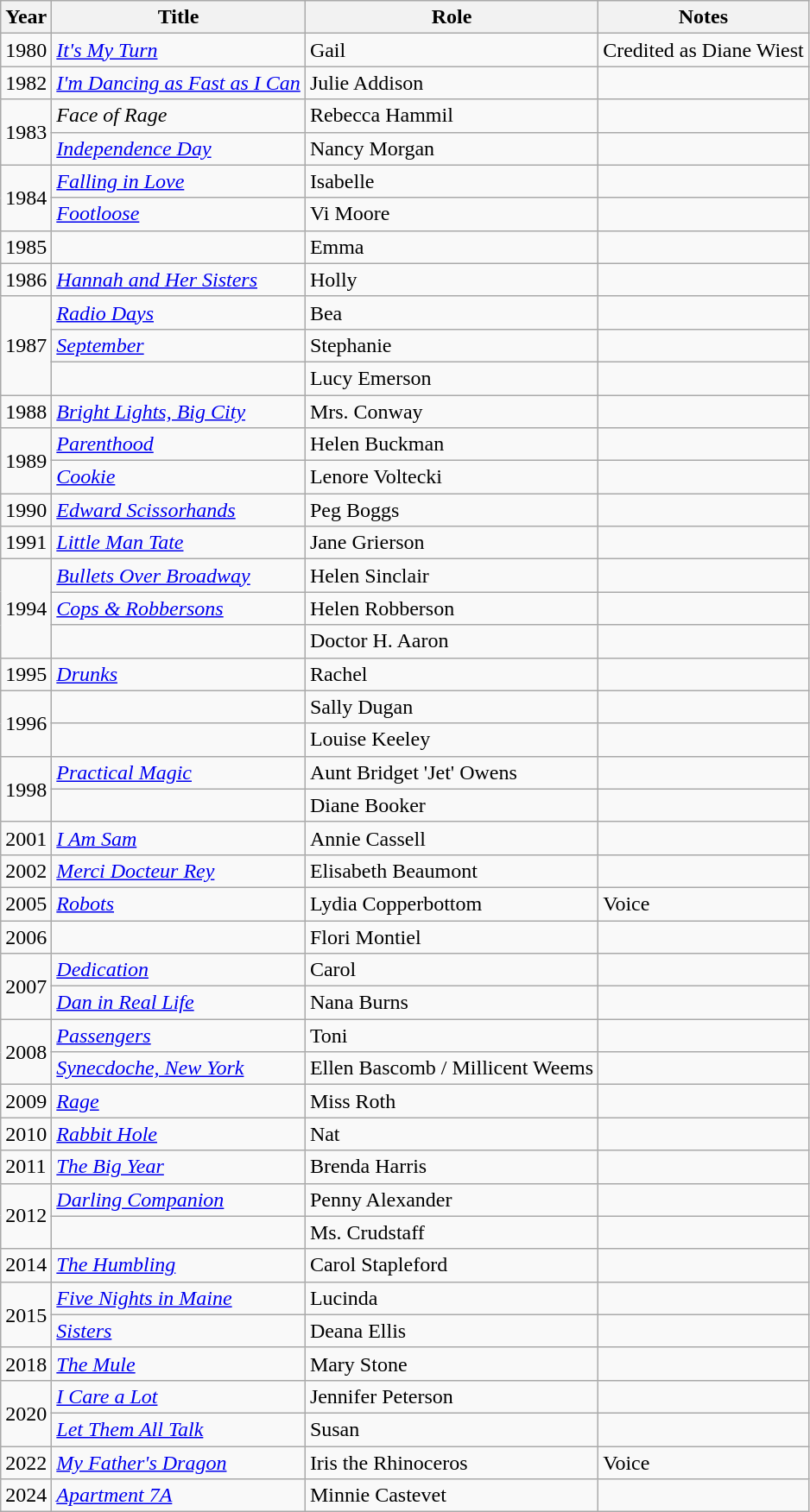<table class="wikitable sortable">
<tr>
<th>Year</th>
<th>Title</th>
<th>Role</th>
<th>Notes</th>
</tr>
<tr>
<td>1980</td>
<td><em><a href='#'>It's My Turn</a></em></td>
<td>Gail</td>
<td>Credited as Diane Wiest</td>
</tr>
<tr>
<td>1982</td>
<td><em><a href='#'>I'm Dancing as Fast as I Can</a></em></td>
<td>Julie Addison</td>
<td></td>
</tr>
<tr>
<td rowspan="2">1983</td>
<td><em>Face of Rage</em></td>
<td>Rebecca Hammil</td>
<td></td>
</tr>
<tr>
<td><em><a href='#'>Independence Day</a></em></td>
<td>Nancy Morgan</td>
<td></td>
</tr>
<tr>
<td rowspan="2">1984</td>
<td><em><a href='#'>Falling in Love</a></em></td>
<td>Isabelle</td>
<td></td>
</tr>
<tr>
<td><em><a href='#'>Footloose</a></em></td>
<td>Vi Moore</td>
<td></td>
</tr>
<tr>
<td>1985</td>
<td><em></em></td>
<td>Emma</td>
<td></td>
</tr>
<tr>
<td>1986</td>
<td><em><a href='#'>Hannah and Her Sisters</a></em></td>
<td>Holly</td>
<td></td>
</tr>
<tr>
<td rowspan="3">1987</td>
<td><em><a href='#'>Radio Days</a></em></td>
<td>Bea</td>
<td></td>
</tr>
<tr>
<td><em><a href='#'>September</a></em></td>
<td>Stephanie</td>
<td></td>
</tr>
<tr>
<td><em></em></td>
<td>Lucy Emerson</td>
<td></td>
</tr>
<tr>
<td>1988</td>
<td><em><a href='#'>Bright Lights, Big City</a></em></td>
<td>Mrs. Conway</td>
<td></td>
</tr>
<tr>
<td rowspan="2">1989</td>
<td><em><a href='#'>Parenthood</a></em></td>
<td>Helen Buckman</td>
<td></td>
</tr>
<tr>
<td><em><a href='#'>Cookie</a></em></td>
<td>Lenore Voltecki</td>
<td></td>
</tr>
<tr>
<td>1990</td>
<td><em><a href='#'>Edward Scissorhands</a></em></td>
<td>Peg Boggs</td>
<td></td>
</tr>
<tr>
<td>1991</td>
<td><em><a href='#'>Little Man Tate</a></em></td>
<td>Jane Grierson</td>
<td></td>
</tr>
<tr>
<td rowspan="3">1994</td>
<td><em><a href='#'>Bullets Over Broadway</a></em></td>
<td>Helen Sinclair</td>
<td></td>
</tr>
<tr>
<td><em><a href='#'>Cops & Robbersons</a></em></td>
<td>Helen Robberson</td>
<td></td>
</tr>
<tr>
<td><em></em></td>
<td>Doctor H. Aaron</td>
<td></td>
</tr>
<tr>
<td>1995</td>
<td><em><a href='#'>Drunks</a></em></td>
<td>Rachel</td>
<td></td>
</tr>
<tr>
<td rowspan="2">1996</td>
<td><em></em></td>
<td>Sally Dugan</td>
<td></td>
</tr>
<tr>
<td><em></em></td>
<td>Louise Keeley</td>
<td></td>
</tr>
<tr>
<td rowspan="2">1998</td>
<td><em><a href='#'>Practical Magic</a></em></td>
<td>Aunt Bridget 'Jet' Owens</td>
<td></td>
</tr>
<tr>
<td><em></em></td>
<td>Diane Booker</td>
<td></td>
</tr>
<tr>
<td>2001</td>
<td><em><a href='#'>I Am Sam</a></em></td>
<td>Annie Cassell</td>
<td></td>
</tr>
<tr>
<td>2002</td>
<td><em><a href='#'>Merci Docteur Rey</a></em></td>
<td>Elisabeth Beaumont</td>
<td></td>
</tr>
<tr>
<td>2005</td>
<td><em><a href='#'>Robots</a></em></td>
<td>Lydia Copperbottom</td>
<td>Voice</td>
</tr>
<tr>
<td>2006</td>
<td><em></em></td>
<td>Flori Montiel</td>
<td></td>
</tr>
<tr>
<td rowspan="2">2007</td>
<td><em><a href='#'>Dedication</a></em></td>
<td>Carol</td>
<td></td>
</tr>
<tr>
<td><em><a href='#'>Dan in Real Life</a></em></td>
<td>Nana Burns</td>
<td></td>
</tr>
<tr>
<td rowspan="2">2008</td>
<td><em><a href='#'>Passengers</a></em></td>
<td>Toni</td>
<td></td>
</tr>
<tr>
<td><em><a href='#'>Synecdoche, New York</a></em></td>
<td>Ellen Bascomb / Millicent Weems</td>
<td></td>
</tr>
<tr>
<td>2009</td>
<td><em><a href='#'>Rage</a></em></td>
<td>Miss Roth</td>
<td></td>
</tr>
<tr>
<td>2010</td>
<td><em><a href='#'>Rabbit Hole</a></em></td>
<td>Nat</td>
<td></td>
</tr>
<tr>
<td>2011</td>
<td><em><a href='#'>The Big Year</a></em></td>
<td>Brenda Harris</td>
<td></td>
</tr>
<tr>
<td rowspan="2">2012</td>
<td><em><a href='#'>Darling Companion</a></em></td>
<td>Penny Alexander</td>
<td></td>
</tr>
<tr>
<td><em></em></td>
<td>Ms. Crudstaff</td>
<td></td>
</tr>
<tr>
<td>2014</td>
<td><em><a href='#'>The Humbling</a></em></td>
<td>Carol Stapleford</td>
<td></td>
</tr>
<tr>
<td rowspan="2">2015</td>
<td><em><a href='#'>Five Nights in Maine</a></em></td>
<td>Lucinda</td>
<td></td>
</tr>
<tr>
<td><em><a href='#'>Sisters</a></em></td>
<td>Deana Ellis</td>
<td></td>
</tr>
<tr>
<td>2018</td>
<td><em><a href='#'>The Mule</a></em></td>
<td>Mary Stone</td>
<td></td>
</tr>
<tr>
<td rowspan="2">2020</td>
<td><em><a href='#'>I Care a Lot</a></em></td>
<td>Jennifer Peterson</td>
<td></td>
</tr>
<tr>
<td><em><a href='#'>Let Them All Talk</a></em></td>
<td>Susan</td>
<td></td>
</tr>
<tr>
<td>2022</td>
<td><em><a href='#'>My Father's Dragon</a></em></td>
<td>Iris the Rhinoceros</td>
<td>Voice</td>
</tr>
<tr>
<td>2024</td>
<td><em><a href='#'>Apartment 7A</a></em></td>
<td>Minnie Castevet</td>
<td></td>
</tr>
</table>
